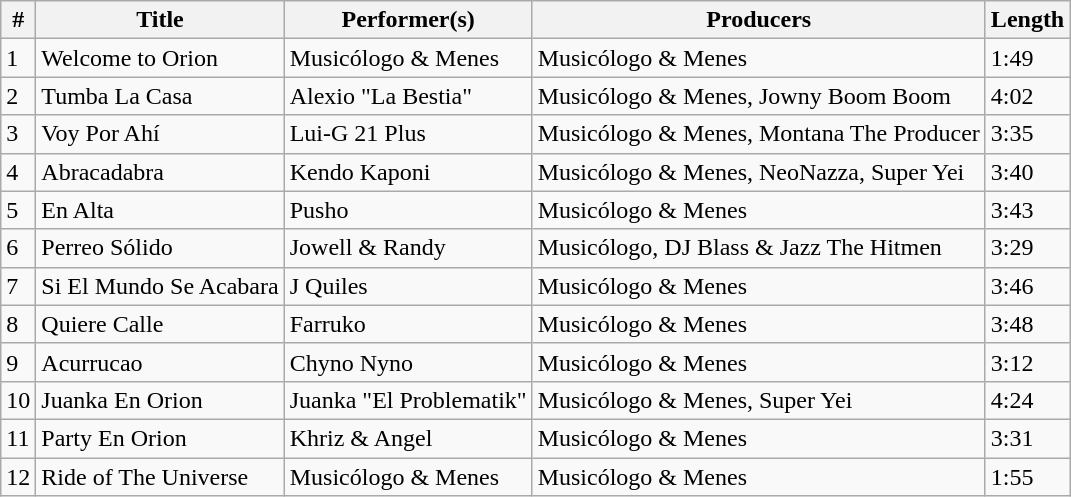<table class="wikitable">
<tr>
<th align="center">#</th>
<th align="center">Title</th>
<th align="center">Performer(s)</th>
<th align="center">Producers</th>
<th align="center">Length</th>
</tr>
<tr>
<td>1</td>
<td>Welcome to Orion</td>
<td>Musicólogo & Menes</td>
<td>Musicólogo & Menes</td>
<td>1:49</td>
</tr>
<tr>
<td>2</td>
<td>Tumba La Casa</td>
<td>Alexio "La Bestia"</td>
<td>Musicólogo & Menes, Jowny Boom Boom</td>
<td>4:02</td>
</tr>
<tr>
<td>3</td>
<td>Voy Por Ahí</td>
<td>Lui-G 21 Plus</td>
<td>Musicólogo & Menes, Montana The Producer</td>
<td>3:35</td>
</tr>
<tr>
<td>4</td>
<td>Abracadabra</td>
<td>Kendo Kaponi</td>
<td>Musicólogo & Menes, NeoNazza, Super Yei</td>
<td>3:40</td>
</tr>
<tr>
<td>5</td>
<td>En Alta</td>
<td>Pusho</td>
<td>Musicólogo & Menes</td>
<td>3:43</td>
</tr>
<tr>
<td>6</td>
<td>Perreo Sólido</td>
<td>Jowell & Randy</td>
<td>Musicólogo, DJ Blass & Jazz The Hitmen</td>
<td>3:29</td>
</tr>
<tr>
<td>7</td>
<td>Si El Mundo Se Acabara</td>
<td>J Quiles</td>
<td>Musicólogo & Menes</td>
<td>3:46</td>
</tr>
<tr>
<td>8</td>
<td>Quiere Calle</td>
<td>Farruko</td>
<td>Musicólogo & Menes</td>
<td>3:48</td>
</tr>
<tr>
<td>9</td>
<td>Acurrucao</td>
<td>Chyno Nyno</td>
<td>Musicólogo & Menes</td>
<td>3:12</td>
</tr>
<tr>
<td>10</td>
<td>Juanka En Orion</td>
<td>Juanka "El Problematik"</td>
<td>Musicólogo & Menes, Super Yei</td>
<td>4:24</td>
</tr>
<tr>
<td>11</td>
<td>Party En Orion</td>
<td>Khriz & Angel</td>
<td>Musicólogo & Menes</td>
<td>3:31</td>
</tr>
<tr>
<td>12</td>
<td>Ride of The Universe</td>
<td>Musicólogo & Menes</td>
<td>Musicólogo & Menes</td>
<td>1:55</td>
</tr>
</table>
